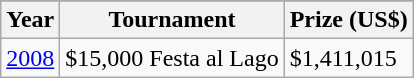<table class="wikitable">
<tr>
</tr>
<tr>
<th>Year</th>
<th>Tournament</th>
<th>Prize (US$)</th>
</tr>
<tr>
<td><a href='#'>2008</a></td>
<td>$15,000 Festa al Lago</td>
<td>$1,411,015</td>
</tr>
</table>
